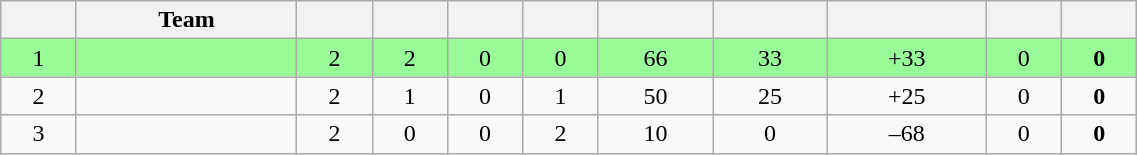<table class="wikitable" style="width:60%;text-align:center">
<tr>
<th></th>
<th>Team</th>
<th></th>
<th></th>
<th></th>
<th></th>
<th></th>
<th></th>
<th></th>
<th></th>
<th></th>
</tr>
<tr bgcolor="palegreen">
<td>1</td>
<td align="left"></td>
<td>2</td>
<td>2</td>
<td>0</td>
<td>0</td>
<td>66</td>
<td>33</td>
<td>+33</td>
<td>0</td>
<td><strong>0</strong></td>
</tr>
<tr>
<td>2</td>
<td align="left"></td>
<td>2</td>
<td>1</td>
<td>0</td>
<td>1</td>
<td>50</td>
<td>25</td>
<td>+25</td>
<td>0</td>
<td><strong>0</strong></td>
</tr>
<tr>
<td>3</td>
<td align="left"></td>
<td>2</td>
<td>0</td>
<td>0</td>
<td>2</td>
<td>10</td>
<td>0</td>
<td>–68</td>
<td>0</td>
<td><strong>0</strong></td>
</tr>
</table>
